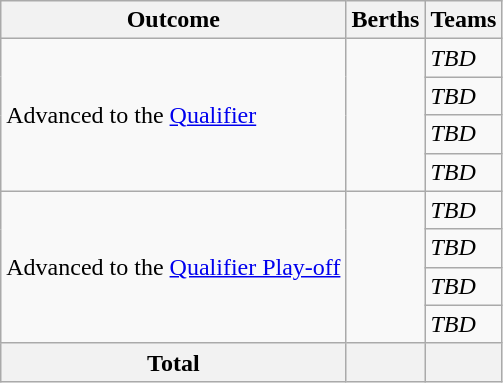<table class="wikitable">
<tr>
<th scope=col>Outcome</th>
<th>Berths</th>
<th>Teams</th>
</tr>
<tr>
<td rowspan=4>Advanced to the <a href='#'>Qualifier</a></td>
<td rowspan=4></td>
<td> <em>TBD</em></td>
</tr>
<tr>
<td> <em>TBD</em></td>
</tr>
<tr>
<td> <em>TBD</em></td>
</tr>
<tr>
<td> <em>TBD</em></td>
</tr>
<tr>
<td rowspan=4>Advanced to the <a href='#'>Qualifier Play-off</a></td>
<td rowspan=4></td>
<td> <em>TBD</em></td>
</tr>
<tr>
<td> <em>TBD</em></td>
</tr>
<tr>
<td> <em>TBD</em></td>
</tr>
<tr>
<td> <em>TBD</em></td>
</tr>
<tr>
<th>Total</th>
<th></th>
<th></th>
</tr>
</table>
